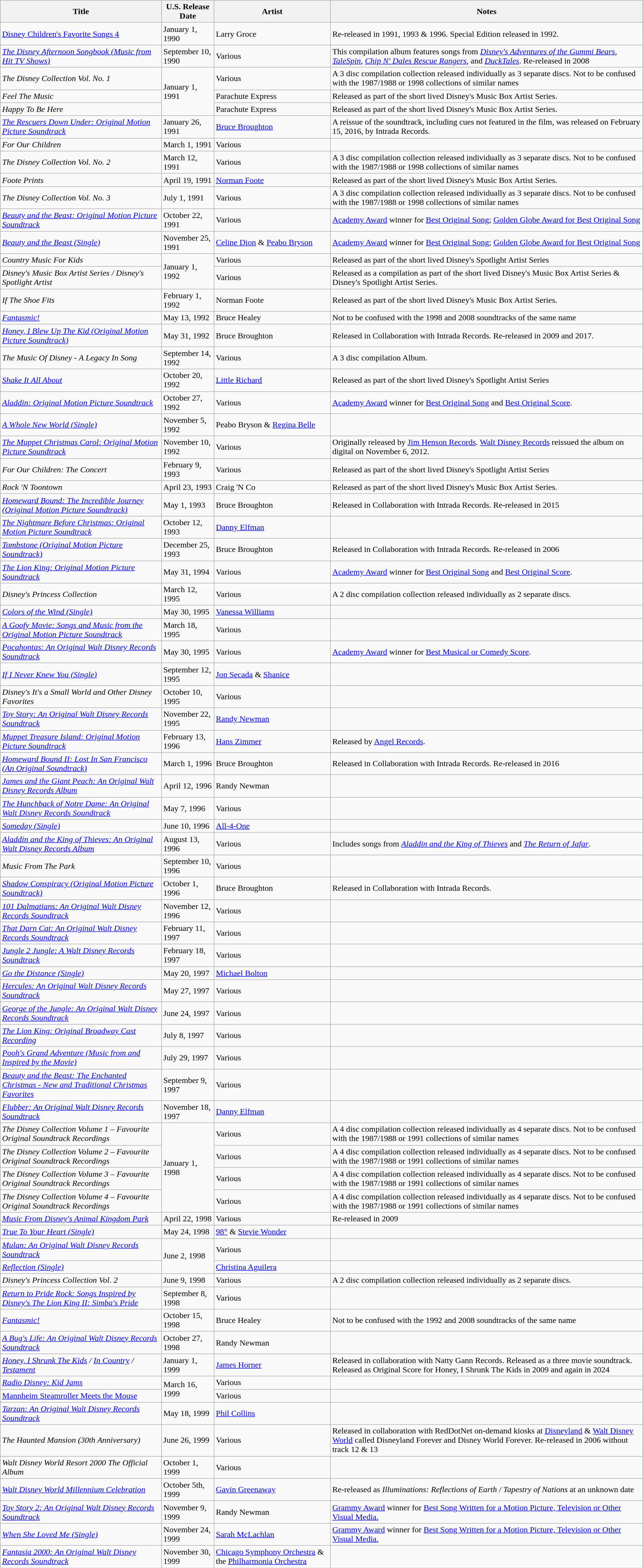<table class="wikitable">
<tr>
<th>Title</th>
<th>U.S. Release Date</th>
<th>Artist</th>
<th>Notes</th>
</tr>
<tr>
<td><a href='#'>Disney Children's Favorite Songs 4</a></td>
<td>January 1, 1990</td>
<td>Larry Groce</td>
<td>Re-released in 1991, 1993 & 1996. Special Edition released in 1992.</td>
</tr>
<tr>
<td><em><a href='#'>The Disney Afternoon Songbook (Music from Hit TV Shows)</a></em></td>
<td>September 10, 1990</td>
<td>Various</td>
<td>This compilation album features songs from <em><a href='#'>Disney's Adventures of the Gummi Bears</a></em>, <em><a href='#'>TaleSpin</a></em>, <em><a href='#'>Chip N' Dales Rescue Rangers</a></em>, and <em><a href='#'>DuckTales</a></em>. Re-released in 2008</td>
</tr>
<tr>
<td><em>The Disney Collection Vol. No. 1</em></td>
<td rowspan="3">January 1, 1991</td>
<td>Various</td>
<td>A 3 disc compilation collection released individually as 3 separate discs. Not to be confused with the 1987/1988 or 1998 collections of similar names</td>
</tr>
<tr>
<td><em>Feel The Music</em></td>
<td>Parachute Express</td>
<td>Released as part of the short lived Disney's Music Box Artist Series.</td>
</tr>
<tr>
<td><em>Happy To Be Here</em></td>
<td>Parachute Express</td>
<td>Released as part of the short lived Disney's Music Box Artist Series.</td>
</tr>
<tr>
<td><em><a href='#'>The Rescuers Down Under: Original Motion Picture Soundtrack</a></em></td>
<td>January 26, 1991</td>
<td><a href='#'>Bruce Broughton</a></td>
<td>A reissue of the soundtrack, including cues not featured in the film, was released on February 15, 2016, by Intrada Records.</td>
</tr>
<tr>
<td><em>For Our Children</em></td>
<td>March 1, 1991</td>
<td>Various</td>
<td></td>
</tr>
<tr>
<td><em>The Disney Collection Vol. No. 2</em></td>
<td>March 12, 1991</td>
<td>Various</td>
<td>A 3 disc compilation collection released individually as 3 separate discs. Not to be confused with the 1987/1988 or 1998 collections of similar names</td>
</tr>
<tr>
<td><em>Foote Prints</em></td>
<td>April 19, 1991</td>
<td><a href='#'>Norman Foote</a></td>
<td>Released as part of the short lived Disney's Music Box Artist Series.</td>
</tr>
<tr>
<td><em>The Disney Collection Vol. No. 3</em></td>
<td>July 1, 1991</td>
<td>Various</td>
<td>A 3 disc compilation collection released individually as 3 separate discs. Not to be confused with the 1987/1988 or 1998 collections of similar names</td>
</tr>
<tr>
<td><a href='#'><em>Beauty and the Beast: Original Motion Picture Soundtrack</em></a></td>
<td>October 22, 1991</td>
<td>Various</td>
<td><a href='#'>Academy Award</a> winner for <a href='#'>Best Original Song</a>; <a href='#'>Golden Globe Award for Best Original Song</a></td>
</tr>
<tr>
<td><em><a href='#'>Beauty and the Beast (Single)</a></em></td>
<td>November 25, 1991</td>
<td><a href='#'>Celine Dion</a> & <a href='#'>Peabo Bryson</a></td>
<td><a href='#'>Academy Award</a> winner for <a href='#'>Best Original Song</a>; <a href='#'>Golden Globe Award for Best Original Song</a></td>
</tr>
<tr>
<td><em>Country Music For Kids</em></td>
<td rowspan="2">January 1, 1992</td>
<td>Various</td>
<td>Released as part of the short lived Disney's Spotlight Artist Series</td>
</tr>
<tr>
<td><em>Disney's Music Box Artist Series / Disney's Spotlight Artist</em></td>
<td>Various</td>
<td>Released as a compilation as part of the short lived Disney's Music Box Artist Series & Disney's Spotlight Artist Series.</td>
</tr>
<tr>
<td><em>If The Shoe Fits</em></td>
<td>February 1, 1992</td>
<td>Norman Foote</td>
<td>Released as part of the short lived Disney's Music Box Artist Series.</td>
</tr>
<tr>
<td><em><a href='#'>Fantasmic!</a></em></td>
<td>May 13, 1992</td>
<td>Bruce Healey</td>
<td>Not to be confused with the 1998 and 2008 soundtracks of the same name</td>
</tr>
<tr>
<td><em><a href='#'>Honey, I Blew Up The Kid (Original Motion Picture Soundtrack)</a></em></td>
<td>May 31, 1992</td>
<td>Bruce Broughton</td>
<td>Released in Collaboration with Intrada Records. Re-released in 2009 and 2017.</td>
</tr>
<tr>
<td><em>The Music Of Disney - A Legacy In Song</em></td>
<td>September 14, 1992</td>
<td>Various</td>
<td>A 3 disc compilation Album.</td>
</tr>
<tr>
<td><em><a href='#'>Shake It All About</a></em></td>
<td>October 20, 1992</td>
<td><a href='#'>Little Richard</a></td>
<td>Released as part of the short lived Disney's Spotlight Artist Series</td>
</tr>
<tr>
<td><a href='#'><em>Aladdin: Original Motion Picture Soundtrack</em></a></td>
<td>October 27, 1992</td>
<td>Various</td>
<td><a href='#'>Academy Award</a> winner for <a href='#'>Best Original Song</a> and <a href='#'>Best Original Score</a>.</td>
</tr>
<tr>
<td><em><a href='#'>A Whole New World (Single)</a></em></td>
<td>November 5, 1992</td>
<td>Peabo Bryson & <a href='#'>Regina Belle</a></td>
<td></td>
</tr>
<tr>
<td><em><a href='#'>The Muppet Christmas Carol: Original Motion Picture Soundtrack</a></em></td>
<td>November 10, 1992</td>
<td>Various</td>
<td>Originally released by <a href='#'>Jim Henson Records</a>. <a href='#'>Walt Disney Records</a> reissued the album on digital on November 6, 2012.</td>
</tr>
<tr>
<td><em>For Our Children: The Concert</em></td>
<td>February 9, 1993</td>
<td>Various</td>
<td>Released as part of the short lived Disney's Spotlight Artist Series</td>
</tr>
<tr>
<td><em>Rock 'N Toontown</em></td>
<td>April 23, 1993</td>
<td>Craig 'N Co</td>
<td>Released as part of the short lived Disney's Music Box Artist Series.</td>
</tr>
<tr>
<td><em><a href='#'>Homeward Bound: The Incredible Journey (Original Motion Picture Soundtrack)</a></em></td>
<td>May 1, 1993</td>
<td>Bruce Broughton</td>
<td>Released in Collaboration with Intrada Records. Re-released in 2015</td>
</tr>
<tr>
<td><em><a href='#'>The Nightmare Before Christmas: Original Motion Picture Soundtrack</a></em></td>
<td>October 12, 1993</td>
<td><a href='#'>Danny Elfman</a></td>
<td></td>
</tr>
<tr>
<td><em><a href='#'>Tombstone (Original Motion Picture Soundtrack)</a></em></td>
<td>December 25, 1993</td>
<td>Bruce Broughton</td>
<td>Released in Collaboration with Intrada Records. Re-released in 2006</td>
</tr>
<tr>
<td><em><a href='#'>The Lion King: Original Motion Picture Soundtrack</a></em></td>
<td>May 31, 1994</td>
<td>Various</td>
<td><a href='#'>Academy Award</a> winner for <a href='#'>Best Original Song</a> and <a href='#'>Best Original Score</a>.</td>
</tr>
<tr>
<td><em>Disney's Princess Collection</em></td>
<td>March 12, 1995</td>
<td>Various</td>
<td>A 2 disc compilation collection released individually as 2 separate discs.</td>
</tr>
<tr>
<td><em><a href='#'>Colors of the Wind (Single)</a></em></td>
<td>May 30, 1995</td>
<td><a href='#'>Vanessa Williams</a></td>
<td></td>
</tr>
<tr>
<td><em><a href='#'>A Goofy Movie: Songs and Music from the Original Motion Picture Soundtrack</a></em></td>
<td>March 18, 1995</td>
<td>Various</td>
<td></td>
</tr>
<tr>
<td><em><a href='#'>Pocahontas: An Original Walt Disney Records Soundtrack</a></em></td>
<td>May 30, 1995</td>
<td>Various</td>
<td><a href='#'>Academy Award</a> winner for <a href='#'>Best Musical or Comedy Score</a>.</td>
</tr>
<tr>
<td><em><a href='#'>If I Never Knew You (Single)</a></em></td>
<td>September 12, 1995</td>
<td><a href='#'>Jon Secada</a> & <a href='#'>Shanice</a></td>
<td></td>
</tr>
<tr>
<td><em>Disney's It's a Small World and Other Disney Favorites</em></td>
<td>October 10, 1995</td>
<td>Various</td>
<td></td>
</tr>
<tr>
<td><em><a href='#'>Toy Story: An Original Walt Disney Records Soundtrack</a></em></td>
<td>November 22, 1995</td>
<td><a href='#'>Randy Newman</a></td>
<td></td>
</tr>
<tr>
<td><em><a href='#'>Muppet Treasure Island: Original Motion Picture Soundtrack</a></em></td>
<td>February 13, 1996</td>
<td><a href='#'>Hans Zimmer</a></td>
<td>Released by <a href='#'>Angel Records</a>.</td>
</tr>
<tr>
<td><em><a href='#'>Homeward Bound II: Lost In San Francisco (An Original Soundtrack)</a></em></td>
<td>March 1, 1996</td>
<td>Bruce Broughton</td>
<td>Released in Collaboration with Intrada Records. Re-released in 2016</td>
</tr>
<tr>
<td><em><a href='#'>James and the Giant Peach: An Original Walt Disney Records Album</a></em></td>
<td>April 12, 1996</td>
<td>Randy Newman</td>
<td></td>
</tr>
<tr>
<td><em><a href='#'>The Hunchback of Notre Dame: An Original Walt Disney Records Soundtrack</a></em></td>
<td>May 7, 1996</td>
<td>Various</td>
<td></td>
</tr>
<tr>
<td><em><a href='#'>Someday (Single)</a></em></td>
<td>June 10, 1996</td>
<td><a href='#'>All-4-One</a></td>
<td></td>
</tr>
<tr>
<td><em><a href='#'>Aladdin and the King of Thieves: An Original Walt Disney Records Album</a></em></td>
<td>August 13, 1996</td>
<td>Various</td>
<td>Includes songs from <em><a href='#'>Aladdin and the King of Thieves</a></em> and <em><a href='#'>The Return of Jafar</a></em>.</td>
</tr>
<tr>
<td><em>Music From The Park</em></td>
<td>September 10, 1996</td>
<td>Various</td>
<td></td>
</tr>
<tr>
<td><em><a href='#'>Shadow Conspiracy (Original Motion Picture Soundtrack)</a></em></td>
<td>October 1, 1996</td>
<td>Bruce Broughton</td>
<td>Released in Collaboration with Intrada Records.</td>
</tr>
<tr>
<td><em><a href='#'>101 Dalmatians: An Original Walt Disney Records Soundtrack</a></em></td>
<td>November 12, 1996</td>
<td>Various</td>
<td></td>
</tr>
<tr>
<td><em><a href='#'>That Darn Cat: An Original Walt Disney Records Soundtrack</a></em></td>
<td>February 11, 1997</td>
<td>Various</td>
<td></td>
</tr>
<tr>
<td><em><a href='#'>Jungle 2 Jungle: A Walt Disney Records Soundtrack</a></em></td>
<td>February 18, 1997</td>
<td>Various</td>
<td></td>
</tr>
<tr>
<td><em><a href='#'>Go the Distance (Single)</a></em></td>
<td>May 20, 1997</td>
<td><a href='#'>Michael Bolton</a></td>
<td></td>
</tr>
<tr>
<td><em><a href='#'>Hercules: An Original Walt Disney Records Soundtrack</a></em></td>
<td>May 27, 1997</td>
<td>Various</td>
<td></td>
</tr>
<tr>
<td><em><a href='#'>George of the Jungle: An Original Walt Disney Records Soundtrack</a></em></td>
<td>June 24, 1997</td>
<td>Various</td>
<td></td>
</tr>
<tr>
<td><em><a href='#'>The Lion King: Original Broadway Cast Recording</a></em></td>
<td>July 8, 1997</td>
<td>Various</td>
<td></td>
</tr>
<tr>
<td><em><a href='#'>Pooh's Grand Adventure (Music from and Inspired by the Movie)</a></em></td>
<td>July 29, 1997</td>
<td>Various</td>
<td></td>
</tr>
<tr>
<td><em><a href='#'>Beauty and the Beast: The Enchanted Christmas - New and Traditional Christmas Favorites</a></em></td>
<td>September 9, 1997</td>
<td>Various</td>
<td></td>
</tr>
<tr>
<td><em><a href='#'>Flubber: An Original Walt Disney Records Soundtrack</a></em></td>
<td>November 18, 1997</td>
<td><a href='#'>Danny Elfman</a></td>
<td></td>
</tr>
<tr>
<td><em>The Disney Collection Volume 1 – Favourite Original Soundtrack Recordings</em></td>
<td rowspan="4">January 1, 1998</td>
<td>Various</td>
<td>A 4 disc compilation collection released individually as 4 separate discs. Not to be confused with the 1987/1988 or 1991 collections of similar names</td>
</tr>
<tr>
<td><em>The Disney Collection Volume 2 – Favourite Original Soundtrack Recordings</em></td>
<td>Various</td>
<td>A 4 disc compilation collection released individually as 4 separate discs. Not to be confused with the 1987/1988 or 1991 collections of similar names</td>
</tr>
<tr>
<td><em>The Disney Collection Volume 3 – Favourite Original Soundtrack Recordings</em></td>
<td>Various</td>
<td>A 4 disc compilation collection released individually as 4 separate discs. Not to be confused with the 1987/1988 or 1991 collections of similar names</td>
</tr>
<tr>
<td><em>The Disney Collection Volume 4 – Favourite Original Soundtrack Recordings</em></td>
<td>Various</td>
<td>A 4 disc compilation collection released individually as 4 separate discs. Not to be confused with the 1987/1988 or 1991 collections of similar names</td>
</tr>
<tr>
<td><em><a href='#'>Music From Disney's Animal Kingdom Park</a></em></td>
<td>April 22, 1998</td>
<td>Various</td>
<td>Re-released in 2009</td>
</tr>
<tr>
<td><em><a href='#'>True To Your Heart (Single)</a></em></td>
<td>May 24, 1998</td>
<td><a href='#'>98°</a> & <a href='#'>Stevie Wonder</a></td>
<td></td>
</tr>
<tr>
<td><em><a href='#'>Mulan: An Original Walt Disney Records Soundtrack</a></em></td>
<td rowspan="2">June 2, 1998</td>
<td>Various</td>
<td></td>
</tr>
<tr>
<td><em><a href='#'>Reflection (Single)</a></em></td>
<td><a href='#'>Christina Aguilera</a></td>
<td></td>
</tr>
<tr>
<td><em>Disney's Princess Collection Vol. 2</em></td>
<td>June 9, 1998</td>
<td>Various</td>
<td>A 2 disc compilation collection released individually as 2 separate discs.</td>
</tr>
<tr>
<td><em><a href='#'>Return to Pride Rock: Songs Inspired by Disney's The Lion King II: Simba's Pride</a></em></td>
<td>September 8, 1998</td>
<td>Various</td>
<td></td>
</tr>
<tr>
<td><em><a href='#'>Fantasmic!</a></em></td>
<td>October 15, 1998</td>
<td>Bruce Healey</td>
<td>Not to be confused with the 1992 and 2008 soundtracks of the same name</td>
</tr>
<tr>
<td><em><a href='#'> A Bug's Life: An Original Walt Disney Records Soundtrack</a></em></td>
<td>October 27, 1998</td>
<td>Randy Newman</td>
<td></td>
</tr>
<tr>
<td><em><a href='#'>Honey, I Shrunk The Kids</a> / <a href='#'>In Country</a> / <a href='#'>Testament</a></em></td>
<td>January 1, 1999</td>
<td><a href='#'>James Horner</a></td>
<td>Released in collaboration with Natty Gann Records. Released as a three movie soundtrack. Released as Original Score for Honey, I Shrunk The Kids in 2009 and again in 2024</td>
</tr>
<tr>
<td><em><a href='#'>Radio Disney: Kid Jams</a></em></td>
<td rowspan="2">March 16, 1999</td>
<td>Various</td>
<td></td>
</tr>
<tr>
<td><a href='#'>Mannheim Steamroller Meets the Mouse</a></td>
<td>Various</td>
<td></td>
</tr>
<tr>
<td><em><a href='#'>Tarzan: An Original Walt Disney Records Soundtrack</a></em></td>
<td>May 18, 1999</td>
<td><a href='#'>Phil Collins</a></td>
<td></td>
</tr>
<tr>
<td><em>The Haunted Mansion (30th Anniversary)</em></td>
<td>June 26, 1999</td>
<td>Various</td>
<td>Released in collaboration with RedDotNet on-demand kiosks at <a href='#'>Disneyland</a> & <a href='#'>Walt Disney World</a> called Disneyland Forever and Disney World Forever. Re-released in 2006 without track 12 & 13</td>
</tr>
<tr>
<td><em>Walt Disney World Resort 2000 The Official Album</em></td>
<td>October 1, 1999</td>
<td>Various</td>
<td></td>
</tr>
<tr>
<td><em><a href='#'>Walt Disney World Millennium Celebration</a></em></td>
<td>October 5th, 1999</td>
<td><a href='#'>Gavin Greenaway</a></td>
<td>Re-released as <em>Illuminations: Reflections of Earth / Tapestry of Nations</em> at an unknown date</td>
</tr>
<tr>
<td><em><a href='#'>Toy Story 2: An Original Walt Disney Records Soundtrack</a></em></td>
<td>November 9, 1999</td>
<td>Randy Newman</td>
<td><a href='#'>Grammy Award</a> winner for <a href='#'>Best Song Written for a Motion Picture, Television or Other Visual Media.</a></td>
</tr>
<tr>
<td><a href='#'><em>When She Loved Me (Single)</em></a></td>
<td>November 24, 1999</td>
<td><a href='#'>Sarah McLachlan</a></td>
<td><a href='#'>Grammy Award</a> winner for <a href='#'>Best Song Written for a Motion Picture, Television or Other Visual Media.</a></td>
</tr>
<tr>
<td><em><a href='#'>Fantasia 2000: An Original Walt Disney Records Soundtrack</a></em></td>
<td>November 30, 1999</td>
<td><a href='#'>Chicago Symphony Orchestra</a> & the <a href='#'>Philharmonia Orchestra</a></td>
<td></td>
</tr>
</table>
